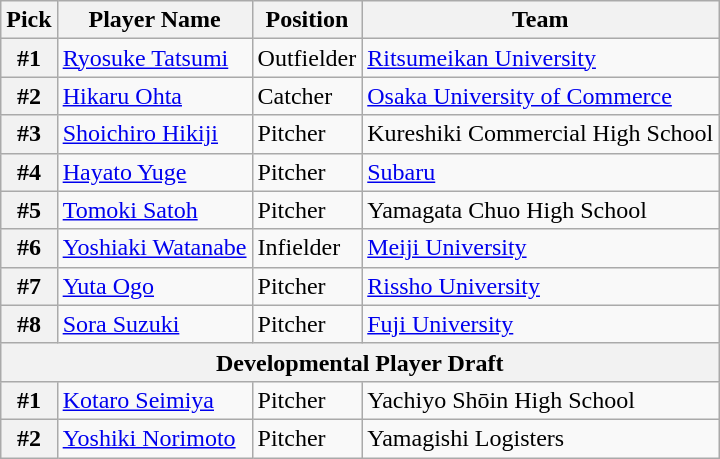<table class="wikitable">
<tr>
<th>Pick</th>
<th>Player Name</th>
<th>Position</th>
<th>Team</th>
</tr>
<tr>
<th>#1</th>
<td><a href='#'>Ryosuke Tatsumi</a></td>
<td>Outfielder</td>
<td><a href='#'>Ritsumeikan University</a></td>
</tr>
<tr>
<th>#2</th>
<td><a href='#'>Hikaru Ohta</a></td>
<td>Catcher</td>
<td><a href='#'>Osaka University of Commerce</a></td>
</tr>
<tr>
<th>#3</th>
<td><a href='#'>Shoichiro Hikiji</a></td>
<td>Pitcher</td>
<td>Kureshiki Commercial High School</td>
</tr>
<tr>
<th>#4</th>
<td><a href='#'>Hayato Yuge</a></td>
<td>Pitcher</td>
<td><a href='#'>Subaru</a></td>
</tr>
<tr>
<th>#5</th>
<td><a href='#'>Tomoki Satoh</a></td>
<td>Pitcher</td>
<td>Yamagata Chuo High School</td>
</tr>
<tr>
<th>#6</th>
<td><a href='#'>Yoshiaki Watanabe</a></td>
<td>Infielder</td>
<td><a href='#'>Meiji University</a></td>
</tr>
<tr>
<th>#7</th>
<td><a href='#'>Yuta Ogo</a></td>
<td>Pitcher</td>
<td><a href='#'>Rissho University</a></td>
</tr>
<tr>
<th>#8</th>
<td><a href='#'>Sora Suzuki</a></td>
<td>Pitcher</td>
<td><a href='#'>Fuji University</a></td>
</tr>
<tr>
<th colspan="5">Developmental Player Draft</th>
</tr>
<tr>
<th>#1</th>
<td><a href='#'>Kotaro Seimiya </a></td>
<td>Pitcher</td>
<td>Yachiyo Shōin High School</td>
</tr>
<tr>
<th>#2</th>
<td><a href='#'>Yoshiki Norimoto</a></td>
<td>Pitcher</td>
<td>Yamagishi Logisters</td>
</tr>
</table>
